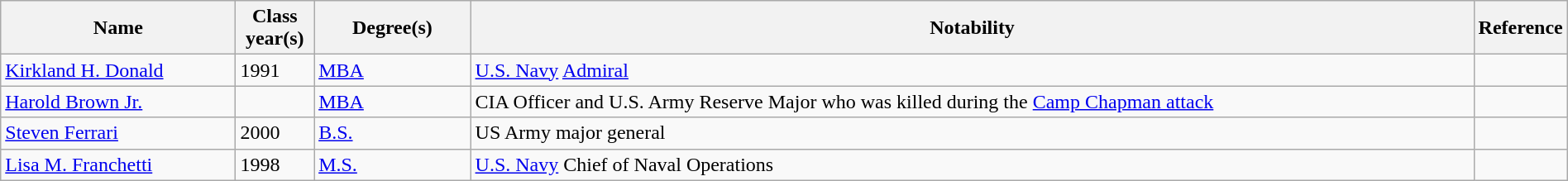<table class="wikitable sortable" style="width:100%">
<tr>
<th width="15%">Name</th>
<th width="5%">Class year(s)</th>
<th width="10%">Degree(s)</th>
<th width="*" class="unsortable">Notability</th>
<th width="5%" class="unsortable">Reference</th>
</tr>
<tr>
<td><a href='#'>Kirkland H. Donald</a></td>
<td>1991</td>
<td><a href='#'>MBA</a></td>
<td><a href='#'>U.S. Navy</a> <a href='#'>Admiral</a></td>
<td></td>
</tr>
<tr>
<td><a href='#'>Harold Brown Jr.</a></td>
<td></td>
<td><a href='#'>MBA</a></td>
<td>CIA Officer and U.S. Army Reserve Major who was killed during the <a href='#'>Camp Chapman attack</a></td>
<td></td>
</tr>
<tr>
<td><a href='#'>Steven Ferrari</a></td>
<td>2000</td>
<td><a href='#'>B.S.</a></td>
<td>US Army major general</td>
<td></td>
</tr>
<tr>
<td><a href='#'>Lisa M. Franchetti</a></td>
<td>1998</td>
<td><a href='#'>M.S.</a></td>
<td><a href='#'>U.S. Navy</a> Chief of Naval Operations</td>
<td></td>
</tr>
</table>
